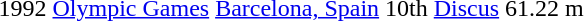<table>
<tr>
<td>1992</td>
<td><a href='#'>Olympic Games</a></td>
<td><a href='#'>Barcelona, Spain</a></td>
<td>10th</td>
<td><a href='#'>Discus</a></td>
<td>61.22 m</td>
</tr>
</table>
